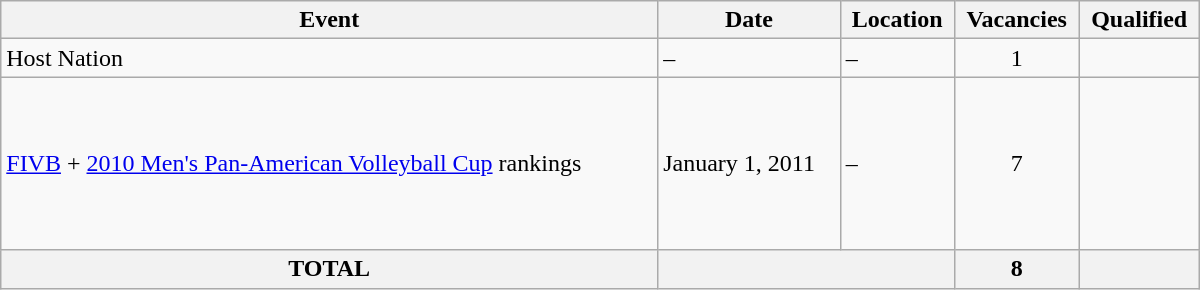<table class="wikitable" width=800>
<tr>
<th>Event</th>
<th>Date</th>
<th>Location</th>
<th>Vacancies</th>
<th>Qualified</th>
</tr>
<tr>
<td>Host Nation</td>
<td>–</td>
<td>–</td>
<td align=center>1</td>
<td></td>
</tr>
<tr>
<td><a href='#'>FIVB</a> + <a href='#'>2010 Men's Pan-American Volleyball Cup</a> rankings</td>
<td>January 1, 2011</td>
<td>–</td>
<td align=center>7</td>
<td> <br> <br>  <br>  <br>  <br>  <br> </td>
</tr>
<tr>
<th>TOTAL</th>
<th colspan="2"></th>
<th>8</th>
<th></th>
</tr>
</table>
